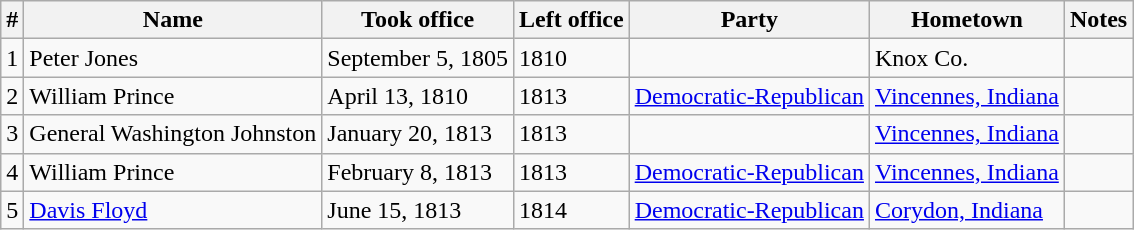<table class="wikitable sortable">
<tr>
<th>#</th>
<th>Name</th>
<th>Took office</th>
<th>Left office</th>
<th>Party</th>
<th>Hometown</th>
<th>Notes</th>
</tr>
<tr>
<td>1</td>
<td>Peter Jones</td>
<td>September 5, 1805</td>
<td>1810</td>
<td></td>
<td>Knox Co.</td>
<td></td>
</tr>
<tr>
<td>2</td>
<td>William Prince</td>
<td>April 13, 1810</td>
<td>1813</td>
<td><a href='#'>Democratic-Republican</a></td>
<td><a href='#'>Vincennes, Indiana</a></td>
<td></td>
</tr>
<tr>
<td>3</td>
<td>General Washington Johnston</td>
<td>January 20, 1813</td>
<td>1813</td>
<td></td>
<td><a href='#'>Vincennes, Indiana</a></td>
<td></td>
</tr>
<tr>
<td>4</td>
<td>William Prince</td>
<td>February 8, 1813</td>
<td>1813</td>
<td><a href='#'>Democratic-Republican</a></td>
<td><a href='#'>Vincennes, Indiana</a></td>
<td></td>
</tr>
<tr>
<td>5</td>
<td><a href='#'>Davis Floyd</a></td>
<td>June 15, 1813</td>
<td>1814</td>
<td><a href='#'>Democratic-Republican</a></td>
<td><a href='#'>Corydon, Indiana</a></td>
<td></td>
</tr>
</table>
